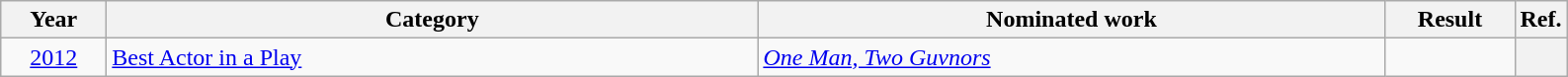<table class=wikitable>
<tr>
<th scope="col" style="width:4em;">Year</th>
<th scope="col" style="width:27em;">Category</th>
<th scope="col" style="width:26em;">Nominated work</th>
<th scope="col" style="width:5em;">Result</th>
<th>Ref.</th>
</tr>
<tr>
<td style="text-align:center;"><a href='#'>2012</a></td>
<td><a href='#'>Best Actor in a Play</a></td>
<td><em><a href='#'>One Man, Two Guvnors</a></em></td>
<td></td>
<th align=center></th>
</tr>
</table>
